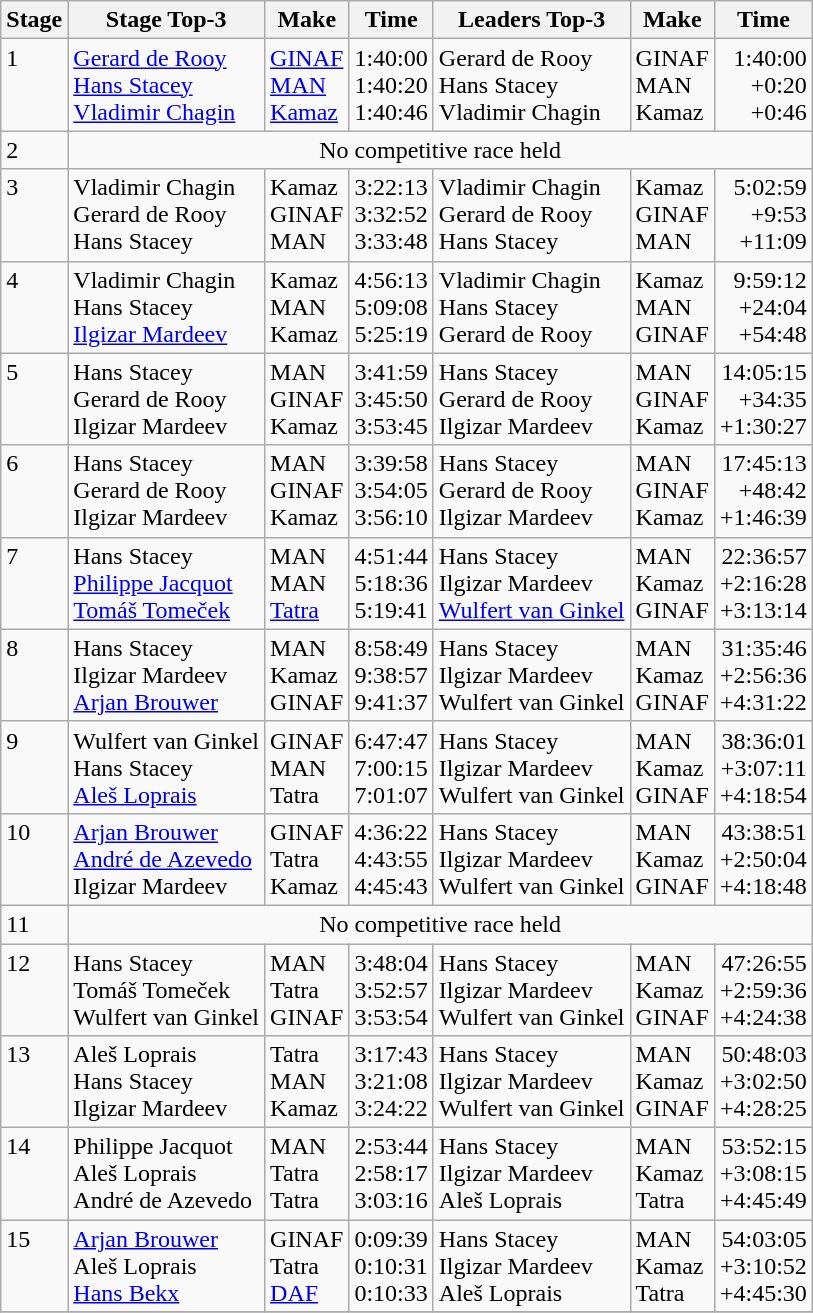<table class="wikitable">
<tr>
<th>Stage</th>
<th>Stage Top-3</th>
<th>Make</th>
<th>Time</th>
<th>Leaders Top-3</th>
<th>Make</th>
<th>Time</th>
</tr>
<tr valign=top>
<td>1</td>
<td> <a href='#'>Gerard de Rooy</a><br>  <a href='#'>Hans Stacey</a><br>  <a href='#'>Vladimir Chagin</a></td>
<td><a href='#'>GINAF</a><br><a href='#'>MAN</a><br><a href='#'>Kamaz</a></td>
<td align=right>1:40:00<br>1:40:20<br>1:40:46</td>
<td> Gerard de Rooy<br>  Hans Stacey<br>  Vladimir Chagin</td>
<td>GINAF<br>MAN<br> Kamaz</td>
<td align=right>1:40:00<br> +0:20<br> +0:46</td>
</tr>
<tr valign=top>
<td>2</td>
<td colspan="6" align="center">No competitive race held</td>
</tr>
<tr valign=top>
<td>3</td>
<td> Vladimir Chagin<br> Gerard de Rooy<br> Hans Stacey</td>
<td>Kamaz<br>GINAF<br>MAN</td>
<td>3:22:13<br>3:32:52<br>3:33:48</td>
<td> Vladimir Chagin<br> Gerard de Rooy<br> Hans Stacey</td>
<td>Kamaz<br>GINAF<br>MAN</td>
<td align="right">5:02:59<br>+9:53<br>+11:09</td>
</tr>
<tr valign=top>
<td>4</td>
<td> Vladimir Chagin<br> Hans Stacey<br> <a href='#'>Ilgizar Mardeev</a></td>
<td>Kamaz<br>MAN<br>Kamaz</td>
<td>4:56:13<br>5:09:08<br>5:25:19</td>
<td> Vladimir Chagin<br> Hans Stacey<br> Gerard de Rooy</td>
<td>Kamaz<br>MAN<br>GINAF</td>
<td align="right">9:59:12<br>+24:04<br>+54:48</td>
</tr>
<tr valign=top>
<td>5</td>
<td> Hans Stacey<br> Gerard de Rooy<br> Ilgizar Mardeev</td>
<td>MAN<br>GINAF<br>Kamaz</td>
<td>3:41:59<br>3:45:50<br>3:53:45</td>
<td> Hans Stacey<br> Gerard de Rooy<br> Ilgizar Mardeev</td>
<td>MAN<br>GINAF<br>Kamaz</td>
<td align="right">14:05:15<br>+34:35<br>+1:30:27</td>
</tr>
<tr valign=top>
<td>6</td>
<td> Hans Stacey<br> Gerard de Rooy<br> Ilgizar Mardeev</td>
<td>MAN<br>GINAF<br>Kamaz</td>
<td>3:39:58<br>3:54:05<br>3:56:10</td>
<td> Hans Stacey<br> Gerard de Rooy<br> Ilgizar Mardeev</td>
<td>MAN<br>GINAF<br>Kamaz</td>
<td align="right">17:45:13<br>+48:42<br>+1:46:39</td>
</tr>
<tr valign=top>
<td>7</td>
<td> Hans Stacey<br> <a href='#'>Philippe Jacquot</a><br> <a href='#'>Tomáš Tomeček</a></td>
<td>MAN<br>MAN<br><a href='#'>Tatra</a></td>
<td>4:51:44<br>5:18:36<br>5:19:41</td>
<td> Hans Stacey<br> Ilgizar Mardeev<br> <a href='#'>Wulfert van Ginkel</a></td>
<td>MAN<br>Kamaz<br>GINAF</td>
<td align="right">22:36:57<br>+2:16:28<br>+3:13:14</td>
</tr>
<tr valign=top>
<td>8</td>
<td> Hans Stacey<br> Ilgizar Mardeev<br> <a href='#'>Arjan Brouwer</a></td>
<td>MAN<br>Kamaz<br>GINAF</td>
<td>8:58:49<br>9:38:57<br>9:41:37</td>
<td> Hans Stacey<br> Ilgizar Mardeev<br> Wulfert van Ginkel</td>
<td>MAN<br>Kamaz<br>GINAF</td>
<td align="right">31:35:46<br>+2:56:36<br>+4:31:22</td>
</tr>
<tr valign=top>
<td>9</td>
<td> Wulfert van Ginkel<br> Hans Stacey<br> <a href='#'>Aleš Loprais</a></td>
<td>GINAF<br>MAN<br>Tatra</td>
<td>6:47:47<br>7:00:15<br>7:01:07</td>
<td> Hans Stacey<br> Ilgizar Mardeev<br> Wulfert van Ginkel</td>
<td>MAN<br>Kamaz<br>GINAF</td>
<td align="right">38:36:01<br>+3:07:11<br>+4:18:54</td>
</tr>
<tr valign=top>
<td>10</td>
<td> <a href='#'>Arjan Brouwer</a><br> <a href='#'>André de Azevedo</a><br> Ilgizar Mardeev</td>
<td>GINAF<br>Tatra<br>Kamaz</td>
<td>4:36:22<br>4:43:55<br>4:45:43</td>
<td> Hans Stacey<br> Ilgizar Mardeev<br> Wulfert van Ginkel</td>
<td>MAN<br>Kamaz<br>GINAF</td>
<td align="right">43:38:51<br>+2:50:04<br>+4:18:48</td>
</tr>
<tr valign=top>
<td>11</td>
<td colspan="6" align="center">No competitive race held</td>
</tr>
<tr valign=top>
<td>12</td>
<td> Hans Stacey<br> Tomáš Tomeček<br> Wulfert van Ginkel</td>
<td>MAN<br>Tatra<br>GINAF</td>
<td>3:48:04<br>3:52:57<br>3:53:54</td>
<td> Hans Stacey<br> Ilgizar Mardeev<br> Wulfert van Ginkel</td>
<td>MAN<br>Kamaz<br>GINAF</td>
<td align="right">47:26:55<br>+2:59:36<br>+4:24:38</td>
</tr>
<tr valign=top>
<td>13</td>
<td> Aleš Loprais<br> Hans Stacey<br> Ilgizar Mardeev</td>
<td>Tatra<br>MAN<br>Kamaz</td>
<td>3:17:43<br>3:21:08<br>3:24:22</td>
<td> Hans Stacey<br> Ilgizar Mardeev<br> Wulfert van Ginkel</td>
<td>MAN<br>Kamaz<br>GINAF</td>
<td align="right">50:48:03<br>+3:02:50<br>+4:28:25</td>
</tr>
<tr valign=top>
<td>14</td>
<td> Philippe Jacquot<br> Aleš Loprais<br> André de Azevedo</td>
<td>MAN<br>Tatra<br>Tatra</td>
<td>2:53:44<br>2:58:17<br>3:03:16</td>
<td> Hans Stacey<br> Ilgizar Mardeev<br> Aleš Loprais</td>
<td>MAN<br>Kamaz<br>Tatra</td>
<td align="right">53:52:15<br>+3:08:15<br>+4:45:49</td>
</tr>
<tr valign=top>
<td>15</td>
<td> <a href='#'>Arjan Brouwer</a><br> Aleš Loprais<br> <a href='#'>Hans Bekx</a></td>
<td>GINAF<br>Tatra<br><a href='#'>DAF</a></td>
<td>0:09:39<br>0:10:31<br>0:10:33</td>
<td> Hans Stacey<br> Ilgizar Mardeev<br> Aleš Loprais</td>
<td>MAN<br>Kamaz<br>Tatra</td>
<td align="right">54:03:05<br>+3:10:52<br>+4:45:30</td>
</tr>
<tr valign=top>
</tr>
</table>
